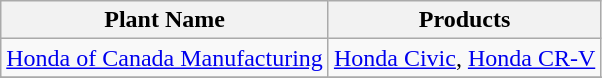<table class="wikitable">
<tr>
<th>Plant Name</th>
<th>Products</th>
</tr>
<tr --->
<td><a href='#'>Honda of Canada Manufacturing</a></td>
<td><a href='#'>Honda Civic</a>, <a href='#'>Honda CR-V</a></td>
</tr>
<tr --->
</tr>
<tr --->
</tr>
</table>
